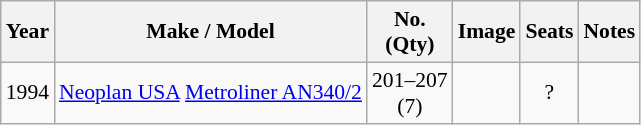<table class="wikitable sortable" style="text-align:center;font-size:90%;">
<tr>
<th>Year</th>
<th>Make / Model</th>
<th>No.<br>(Qty)</th>
<th class="unsortable">Image</th>
<th>Seats</th>
<th class="unsortable">Notes</th>
</tr>
<tr>
<td>1994</td>
<td><a href='#'>Neoplan USA</a> <a href='#'>Metroliner AN340/2</a></td>
<td>201–207<br>(7)</td>
<td></td>
<td>?</td>
<td style="text-align:left;"></td>
</tr>
</table>
